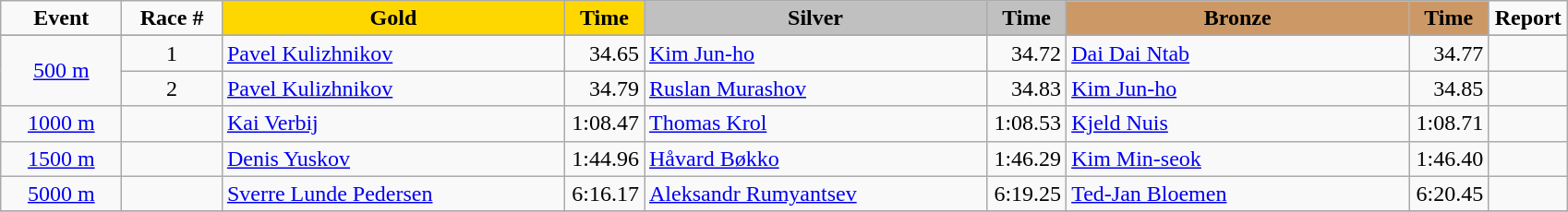<table class="wikitable">
<tr>
<td width="80" align="center"><strong>Event</strong></td>
<td width="65" align="center"><strong>Race #</strong></td>
<td width="240" bgcolor="gold" align="center"><strong>Gold</strong></td>
<td width="50" bgcolor="gold" align="center"><strong>Time</strong></td>
<td width="240" bgcolor="silver" align="center"><strong>Silver</strong></td>
<td width="50" bgcolor="silver" align="center"><strong>Time</strong></td>
<td width="240" bgcolor="#CC9966" align="center"><strong>Bronze</strong></td>
<td width="50" bgcolor="#CC9966" align="center"><strong>Time</strong></td>
<td width="50" align="center"><strong>Report</strong></td>
</tr>
<tr bgcolor="#cccccc">
</tr>
<tr>
<td rowspan=2 align="center"><a href='#'>500 m</a></td>
<td align="center">1</td>
<td> <a href='#'>Pavel Kulizhnikov</a></td>
<td align="right">34.65</td>
<td> <a href='#'>Kim Jun-ho</a></td>
<td align="right">34.72</td>
<td> <a href='#'>Dai Dai Ntab</a></td>
<td align="right">34.77</td>
<td align="center"></td>
</tr>
<tr>
<td align="center">2</td>
<td> <a href='#'>Pavel Kulizhnikov</a></td>
<td align="right">34.79</td>
<td> <a href='#'>Ruslan Murashov</a></td>
<td align="right">34.83</td>
<td> <a href='#'>Kim Jun-ho</a></td>
<td align="right">34.85</td>
<td align="center"></td>
</tr>
<tr>
<td align="center"><a href='#'>1000 m</a></td>
<td align="center"></td>
<td> <a href='#'>Kai Verbij</a></td>
<td align="right">1:08.47</td>
<td> <a href='#'>Thomas Krol</a></td>
<td align="right">1:08.53</td>
<td> <a href='#'>Kjeld Nuis</a></td>
<td align="right">1:08.71</td>
<td align="center"></td>
</tr>
<tr>
<td align="center"><a href='#'>1500 m</a></td>
<td align="center"></td>
<td> <a href='#'>Denis Yuskov</a></td>
<td align="right">1:44.96</td>
<td> <a href='#'>Håvard Bøkko</a></td>
<td align="right">1:46.29</td>
<td> <a href='#'>Kim Min-seok</a></td>
<td align="right">1:46.40</td>
<td align="center"></td>
</tr>
<tr>
<td align="center"><a href='#'>5000 m</a></td>
<td align="center"></td>
<td> <a href='#'>Sverre Lunde Pedersen</a></td>
<td align="right">6:16.17</td>
<td> <a href='#'>Aleksandr Rumyantsev</a></td>
<td align="right">6:19.25</td>
<td> <a href='#'>Ted-Jan Bloemen</a></td>
<td align="right">6:20.45</td>
<td align="center"></td>
</tr>
<tr>
</tr>
</table>
